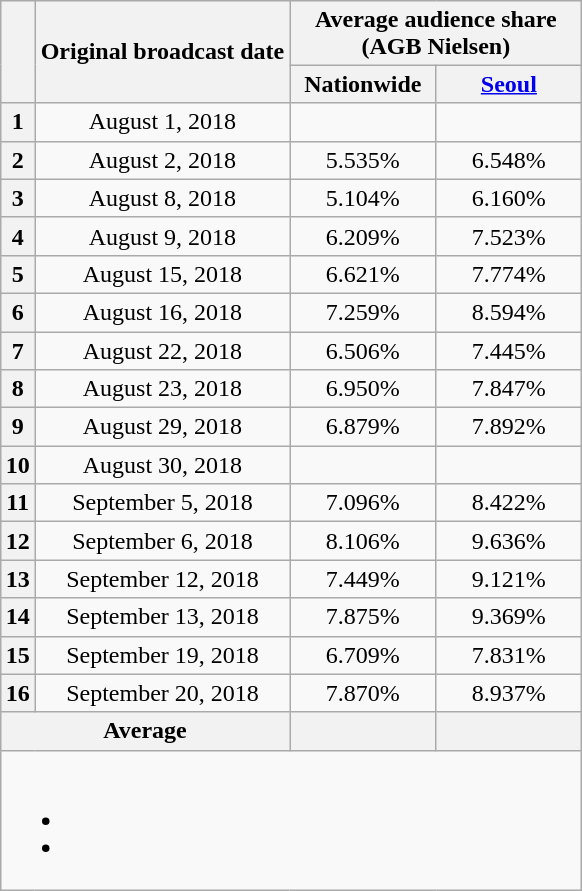<table class="wikitable" style="text-align:center;max-width:450px; margin-left: auto; margin-right: auto; border: none;">
<tr>
</tr>
<tr>
<th rowspan="2"></th>
<th rowspan="2">Original broadcast date</th>
<th colspan="2">Average audience share<br>(AGB Nielsen)</th>
</tr>
<tr>
<th width="90">Nationwide</th>
<th width="90"><a href='#'>Seoul</a></th>
</tr>
<tr>
<th>1</th>
<td>August 1, 2018</td>
<td> </td>
<td> </td>
</tr>
<tr>
<th>2</th>
<td>August 2, 2018</td>
<td>5.535% </td>
<td>6.548% </td>
</tr>
<tr>
<th>3</th>
<td>August 8, 2018</td>
<td>5.104% </td>
<td>6.160% </td>
</tr>
<tr>
<th>4</th>
<td>August 9, 2018</td>
<td>6.209% </td>
<td>7.523% </td>
</tr>
<tr>
<th>5</th>
<td>August 15, 2018</td>
<td>6.621% </td>
<td>7.774% </td>
</tr>
<tr>
<th>6</th>
<td>August 16, 2018</td>
<td>7.259% </td>
<td>8.594% </td>
</tr>
<tr>
<th>7</th>
<td>August 22, 2018</td>
<td>6.506% </td>
<td>7.445% </td>
</tr>
<tr>
<th>8</th>
<td>August 23, 2018</td>
<td>6.950% </td>
<td>7.847% </td>
</tr>
<tr>
<th>9</th>
<td>August 29, 2018</td>
<td>6.879% </td>
<td>7.892% </td>
</tr>
<tr>
<th>10</th>
<td>August 30, 2018</td>
<td> </td>
<td> </td>
</tr>
<tr>
<th>11</th>
<td>September 5, 2018</td>
<td>7.096% </td>
<td>8.422% </td>
</tr>
<tr>
<th>12</th>
<td>September 6, 2018</td>
<td>8.106% </td>
<td>9.636% </td>
</tr>
<tr>
<th>13</th>
<td>September 12, 2018</td>
<td>7.449% </td>
<td>9.121% </td>
</tr>
<tr>
<th>14</th>
<td>September 13, 2018</td>
<td>7.875% </td>
<td>9.369% </td>
</tr>
<tr>
<th>15</th>
<td>September 19, 2018</td>
<td>6.709% </td>
<td>7.831% </td>
</tr>
<tr>
<th>16</th>
<td>September 20, 2018</td>
<td>7.870% </td>
<td>8.937% </td>
</tr>
<tr>
<th colspan="2">Average</th>
<th></th>
<th></th>
</tr>
<tr>
<td colspan="4"><br><ul><li></li><li></li></ul></td>
</tr>
</table>
